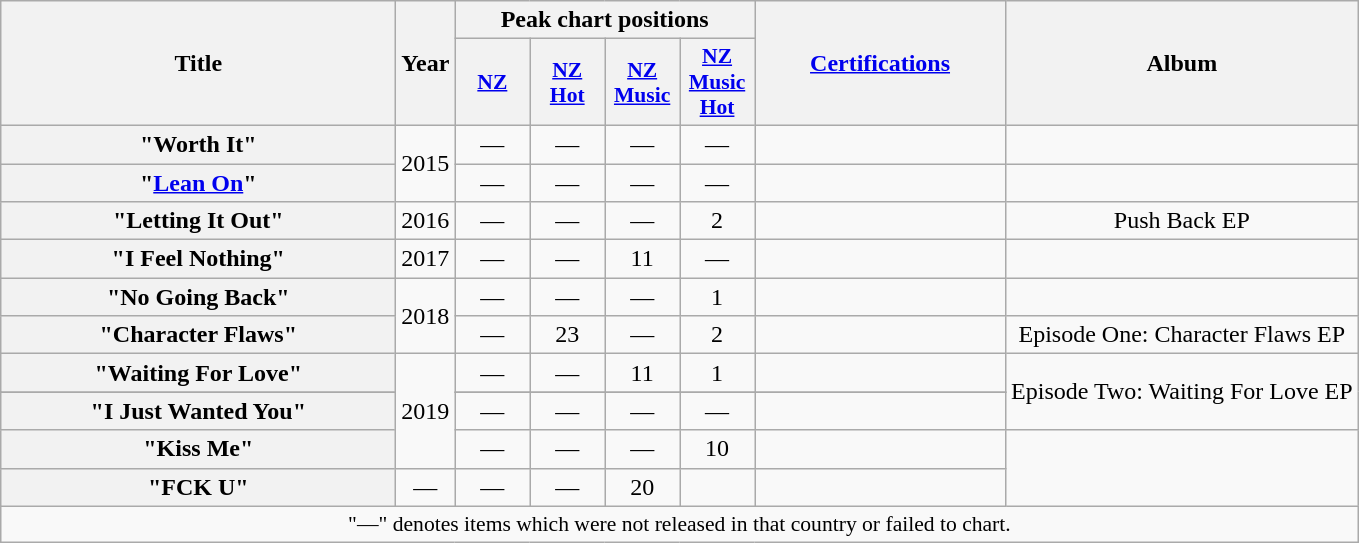<table class="wikitable plainrowheaders" style="text-align:center;">
<tr>
<th scope="col" rowspan="2" style="width:16em;">Title</th>
<th scope="col" rowspan="2">Year</th>
<th scope="col" colspan="4">Peak chart positions</th>
<th scope="col" rowspan="2" style="width:10em;"><a href='#'>Certifications</a></th>
<th scope="col" rowspan="2">Album</th>
</tr>
<tr>
<th scope="col" style="width:3em;font-size:90%;"><a href='#'>NZ</a></th>
<th scope="col" style="width:3em;font-size:90%;"><a href='#'>NZ Hot</a></th>
<th scope="col" style="width:3em;font-size:90%;"><a href='#'>NZ Music</a></th>
<th scope="col" style="width:3em;font-size:90%;"><a href='#'>NZ Music Hot</a></th>
</tr>
<tr>
<th scope="row">"Worth It"</th>
<td rowspan="2">2015</td>
<td>—</td>
<td>—</td>
<td>—</td>
<td>—</td>
<td></td>
<td></td>
</tr>
<tr>
<th scope="row">"<a href='#'>Lean On</a>"</th>
<td>—</td>
<td>—</td>
<td>—</td>
<td>—</td>
<td></td>
<td></td>
</tr>
<tr>
<th scope="row">"Letting It Out"</th>
<td>2016</td>
<td>—</td>
<td>—</td>
<td>—</td>
<td>2</td>
<td></td>
<td>Push Back EP</td>
</tr>
<tr>
<th scope="row">"I Feel Nothing"</th>
<td>2017</td>
<td>—</td>
<td>—</td>
<td>11</td>
<td>—</td>
<td></td>
<td></td>
</tr>
<tr>
<th scope="row">"No Going Back"</th>
<td rowspan="2">2018</td>
<td>—</td>
<td>—</td>
<td>—</td>
<td>1</td>
<td></td>
<td></td>
</tr>
<tr>
<th scope="row">"Character Flaws"</th>
<td>—</td>
<td>23</td>
<td>—</td>
<td>2</td>
<td></td>
<td>Episode One: Character Flaws EP</td>
</tr>
<tr>
<th scope="row">"Waiting For Love"</th>
<td rowspan="4">2019</td>
<td>—</td>
<td>—</td>
<td>11</td>
<td>1</td>
<td></td>
<td rowspan="3">Episode Two: Waiting For Love EP</td>
</tr>
<tr>
</tr>
<tr>
<th scope="row">"I Just Wanted You"</th>
<td>—</td>
<td>—</td>
<td>—</td>
<td>—</td>
<td></td>
</tr>
<tr>
<th scope="row">"Kiss Me"</th>
<td>—</td>
<td>—</td>
<td>—</td>
<td>10</td>
<td></td>
</tr>
<tr>
<th scope="row">"FCK U"</th>
<td>—</td>
<td>—</td>
<td>—</td>
<td>20</td>
<td></td>
<td></td>
</tr>
<tr>
<td colspan="8" style="font-size:90%;">"—" denotes items which were not released in that country or failed to chart.</td>
</tr>
</table>
